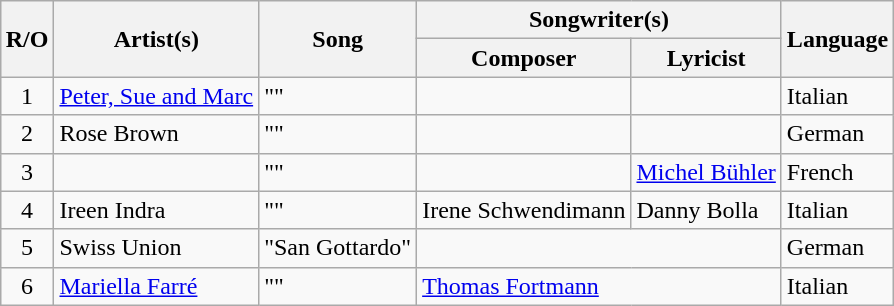<table class="sortable wikitable" style="margin: 1em auto 1em auto; text-align:left">
<tr>
<th rowspan="2">R/O</th>
<th rowspan="2">Artist(s)</th>
<th rowspan="2">Song</th>
<th colspan="2">Songwriter(s)</th>
<th rowspan="2">Language</th>
</tr>
<tr>
<th>Composer</th>
<th>Lyricist</th>
</tr>
<tr>
<td align="center">1</td>
<td><a href='#'>Peter, Sue and Marc</a></td>
<td>""</td>
<td></td>
<td></td>
<td>Italian</td>
</tr>
<tr>
<td align="center">2</td>
<td>Rose Brown</td>
<td>""</td>
<td></td>
<td></td>
<td>German</td>
</tr>
<tr>
<td align="center">3</td>
<td></td>
<td>""</td>
<td></td>
<td><a href='#'>Michel Bühler</a></td>
<td>French</td>
</tr>
<tr>
<td align="center">4</td>
<td>Ireen Indra</td>
<td>""</td>
<td>Irene Schwendimann</td>
<td>Danny Bolla</td>
<td>Italian</td>
</tr>
<tr>
<td align="center">5</td>
<td>Swiss Union</td>
<td>"San Gottardo"</td>
<td colspan="2"></td>
<td>German</td>
</tr>
<tr>
<td align="center">6</td>
<td><a href='#'>Mariella Farré</a></td>
<td>""</td>
<td colspan="2"><a href='#'>Thomas Fortmann</a></td>
<td>Italian</td>
</tr>
</table>
